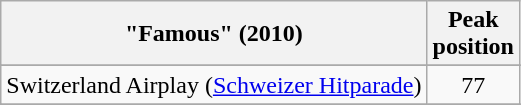<table class="wikitable sortable plainrowheaders" style="text-align:center">
<tr>
<th scope="col">"Famous" (2010)</th>
<th scope="col">Peak<br>position</th>
</tr>
<tr>
</tr>
<tr>
<td>Switzerland Airplay (<a href='#'>Schweizer Hitparade</a>)</td>
<td>77</td>
</tr>
<tr>
</tr>
<tr>
</tr>
</table>
